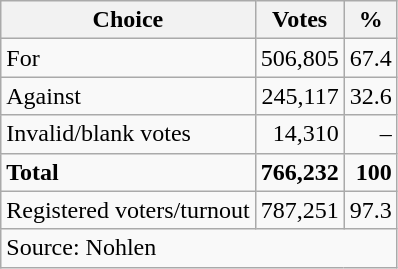<table class=wikitable style=text-align:right>
<tr>
<th>Choice</th>
<th>Votes</th>
<th>%</th>
</tr>
<tr>
<td align=left>For</td>
<td>506,805</td>
<td>67.4</td>
</tr>
<tr>
<td align=left>Against</td>
<td>245,117</td>
<td>32.6</td>
</tr>
<tr>
<td align=left>Invalid/blank votes</td>
<td>14,310</td>
<td>–</td>
</tr>
<tr>
<td align=left><strong>Total</strong></td>
<td><strong>766,232</strong></td>
<td><strong>100</strong></td>
</tr>
<tr>
<td align=left>Registered voters/turnout</td>
<td>787,251</td>
<td>97.3</td>
</tr>
<tr>
<td align=left colspan=3>Source: Nohlen</td>
</tr>
</table>
